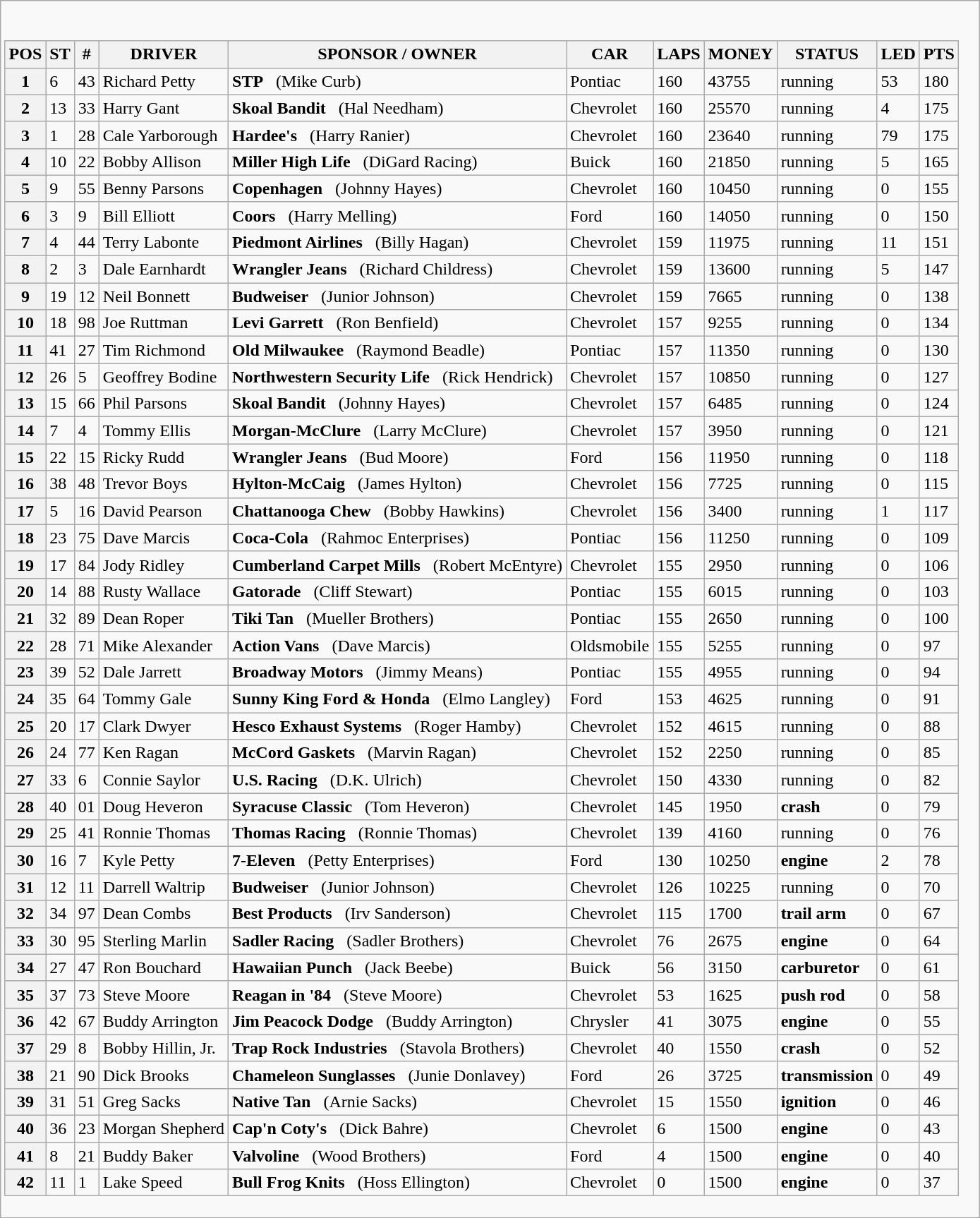<table class="wikitable">
<tr>
<td colspan="2"><br><table class="wikitable">
<tr>
<th>POS</th>
<th>ST</th>
<th>#</th>
<th>DRIVER</th>
<th>SPONSOR / OWNER</th>
<th>CAR</th>
<th>LAPS</th>
<th>MONEY</th>
<th>STATUS</th>
<th>LED</th>
<th>PTS</th>
</tr>
<tr>
<th>1</th>
<td>6</td>
<td>43</td>
<td>Richard Petty</td>
<td><strong>STP</strong>   (Mike Curb)</td>
<td>Pontiac</td>
<td>160</td>
<td>43755</td>
<td>running</td>
<td>53</td>
<td>180</td>
</tr>
<tr>
<th>2</th>
<td>13</td>
<td>33</td>
<td>Harry Gant</td>
<td><strong>Skoal Bandit</strong>   (Hal Needham)</td>
<td>Chevrolet</td>
<td>160</td>
<td>25570</td>
<td>running</td>
<td>4</td>
<td>175</td>
</tr>
<tr>
<th>3</th>
<td>1</td>
<td>28</td>
<td>Cale Yarborough</td>
<td><strong>Hardee's</strong>   (Harry Ranier)</td>
<td>Chevrolet</td>
<td>160</td>
<td>23640</td>
<td>running</td>
<td>79</td>
<td>175</td>
</tr>
<tr>
<th>4</th>
<td>10</td>
<td>22</td>
<td>Bobby Allison</td>
<td><strong>Miller High Life</strong>   (DiGard Racing)</td>
<td>Buick</td>
<td>160</td>
<td>21850</td>
<td>running</td>
<td>5</td>
<td>165</td>
</tr>
<tr>
<th>5</th>
<td>9</td>
<td>55</td>
<td>Benny Parsons</td>
<td><strong>Copenhagen</strong>   (Johnny Hayes)</td>
<td>Chevrolet</td>
<td>160</td>
<td>10450</td>
<td>running</td>
<td>0</td>
<td>155</td>
</tr>
<tr>
<th>6</th>
<td>3</td>
<td>9</td>
<td>Bill Elliott</td>
<td><strong>Coors</strong>   (Harry Melling)</td>
<td>Ford</td>
<td>160</td>
<td>14050</td>
<td>running</td>
<td>0</td>
<td>150</td>
</tr>
<tr>
<th>7</th>
<td>4</td>
<td>44</td>
<td>Terry Labonte</td>
<td><strong>Piedmont Airlines</strong>   (Billy Hagan)</td>
<td>Chevrolet</td>
<td>159</td>
<td>11975</td>
<td>running</td>
<td>11</td>
<td>151</td>
</tr>
<tr>
<th>8</th>
<td>2</td>
<td>3</td>
<td>Dale Earnhardt</td>
<td><strong>Wrangler Jeans</strong>   (Richard Childress)</td>
<td>Chevrolet</td>
<td>159</td>
<td>13600</td>
<td>running</td>
<td>5</td>
<td>147</td>
</tr>
<tr>
<th>9</th>
<td>19</td>
<td>12</td>
<td>Neil Bonnett</td>
<td><strong>Budweiser</strong>   (Junior Johnson)</td>
<td>Chevrolet</td>
<td>159</td>
<td>7665</td>
<td>running</td>
<td>0</td>
<td>138</td>
</tr>
<tr>
<th>10</th>
<td>18</td>
<td>98</td>
<td>Joe Ruttman</td>
<td><strong>Levi Garrett</strong>   (Ron Benfield)</td>
<td>Chevrolet</td>
<td>157</td>
<td>9255</td>
<td>running</td>
<td>0</td>
<td>134</td>
</tr>
<tr>
<th>11</th>
<td>41</td>
<td>27</td>
<td>Tim Richmond</td>
<td><strong>Old Milwaukee</strong>   (Raymond Beadle)</td>
<td>Pontiac</td>
<td>157</td>
<td>11350</td>
<td>running</td>
<td>0</td>
<td>130</td>
</tr>
<tr>
<th>12</th>
<td>26</td>
<td>5</td>
<td>Geoffrey Bodine</td>
<td><strong>Northwestern Security Life</strong>   (Rick Hendrick)</td>
<td>Chevrolet</td>
<td>157</td>
<td>10850</td>
<td>running</td>
<td>0</td>
<td>127</td>
</tr>
<tr>
<th>13</th>
<td>15</td>
<td>66</td>
<td>Phil Parsons</td>
<td><strong>Skoal Bandit</strong>   (Johnny Hayes)</td>
<td>Chevrolet</td>
<td>157</td>
<td>6485</td>
<td>running</td>
<td>0</td>
<td>124</td>
</tr>
<tr>
<th>14</th>
<td>7</td>
<td>4</td>
<td>Tommy Ellis</td>
<td><strong>Morgan-McClure</strong>   (Larry McClure)</td>
<td>Chevrolet</td>
<td>157</td>
<td>3950</td>
<td>running</td>
<td>0</td>
<td>121</td>
</tr>
<tr>
<th>15</th>
<td>22</td>
<td>15</td>
<td>Ricky Rudd</td>
<td><strong>Wrangler Jeans</strong>   (Bud Moore)</td>
<td>Ford</td>
<td>156</td>
<td>11950</td>
<td>running</td>
<td>0</td>
<td>118</td>
</tr>
<tr>
<th>16</th>
<td>38</td>
<td>48</td>
<td>Trevor Boys</td>
<td><strong>Hylton-McCaig</strong>   (James Hylton)</td>
<td>Chevrolet</td>
<td>156</td>
<td>7725</td>
<td>running</td>
<td>0</td>
<td>115</td>
</tr>
<tr>
<th>17</th>
<td>5</td>
<td>16</td>
<td>David Pearson</td>
<td><strong>Chattanooga Chew</strong>   (Bobby Hawkins)</td>
<td>Chevrolet</td>
<td>156</td>
<td>3400</td>
<td>running</td>
<td>1</td>
<td>117</td>
</tr>
<tr>
<th>18</th>
<td>23</td>
<td>75</td>
<td>Dave Marcis</td>
<td><strong>Coca-Cola</strong>   (Rahmoc Enterprises)</td>
<td>Pontiac</td>
<td>156</td>
<td>11250</td>
<td>running</td>
<td>0</td>
<td>109</td>
</tr>
<tr>
<th>19</th>
<td>17</td>
<td>84</td>
<td>Jody Ridley</td>
<td><strong>Cumberland Carpet Mills</strong>   (Robert McEntyre)</td>
<td>Chevrolet</td>
<td>155</td>
<td>2950</td>
<td>running</td>
<td>0</td>
<td>106</td>
</tr>
<tr>
<th>20</th>
<td>14</td>
<td>88</td>
<td>Rusty Wallace</td>
<td><strong>Gatorade</strong>   (Cliff Stewart)</td>
<td>Pontiac</td>
<td>155</td>
<td>6015</td>
<td>running</td>
<td>0</td>
<td>103</td>
</tr>
<tr>
<th>21</th>
<td>32</td>
<td>89</td>
<td>Dean Roper</td>
<td><strong>Tiki Tan</strong>   (Mueller Brothers)</td>
<td>Pontiac</td>
<td>155</td>
<td>2650</td>
<td>running</td>
<td>0</td>
<td>100</td>
</tr>
<tr>
<th>22</th>
<td>28</td>
<td>71</td>
<td>Mike Alexander</td>
<td><strong>Action Vans</strong>   (Dave Marcis)</td>
<td>Oldsmobile</td>
<td>155</td>
<td>5255</td>
<td>running</td>
<td>0</td>
<td>97</td>
</tr>
<tr>
<th>23</th>
<td>39</td>
<td>52</td>
<td>Dale Jarrett</td>
<td><strong>Broadway Motors</strong>   (Jimmy Means)</td>
<td>Pontiac</td>
<td>155</td>
<td>4955</td>
<td>running</td>
<td>0</td>
<td>94</td>
</tr>
<tr>
<th>24</th>
<td>35</td>
<td>64</td>
<td>Tommy Gale</td>
<td><strong>Sunny King Ford & Honda</strong>   (Elmo Langley)</td>
<td>Ford</td>
<td>153</td>
<td>4625</td>
<td>running</td>
<td>0</td>
<td>91</td>
</tr>
<tr>
<th>25</th>
<td>20</td>
<td>17</td>
<td>Clark Dwyer</td>
<td><strong>Hesco Exhaust Systems</strong>   (Roger Hamby)</td>
<td>Chevrolet</td>
<td>152</td>
<td>4615</td>
<td>running</td>
<td>0</td>
<td>88</td>
</tr>
<tr>
<th>26</th>
<td>24</td>
<td>77</td>
<td>Ken Ragan</td>
<td><strong>McCord Gaskets</strong>   (Marvin Ragan)</td>
<td>Chevrolet</td>
<td>152</td>
<td>2250</td>
<td>running</td>
<td>0</td>
<td>85</td>
</tr>
<tr>
<th>27</th>
<td>33</td>
<td>6</td>
<td>Connie Saylor</td>
<td><strong>U.S. Racing</strong>   (D.K. Ulrich)</td>
<td>Chevrolet</td>
<td>150</td>
<td>4330</td>
<td>running</td>
<td>0</td>
<td>82</td>
</tr>
<tr>
<th>28</th>
<td>40</td>
<td>01</td>
<td>Doug Heveron</td>
<td><strong>Syracuse Classic</strong>   (Tom Heveron)</td>
<td>Chevrolet</td>
<td>145</td>
<td>1950</td>
<td><strong>crash</strong></td>
<td>0</td>
<td>79</td>
</tr>
<tr>
<th>29</th>
<td>25</td>
<td>41</td>
<td>Ronnie Thomas</td>
<td><strong>Thomas Racing</strong>   (Ronnie Thomas)</td>
<td>Chevrolet</td>
<td>139</td>
<td>4160</td>
<td>running</td>
<td>0</td>
<td>76</td>
</tr>
<tr>
<th>30</th>
<td>16</td>
<td>7</td>
<td>Kyle Petty</td>
<td><strong>7-Eleven</strong>   (Petty Enterprises)</td>
<td>Ford</td>
<td>130</td>
<td>10250</td>
<td><strong>engine</strong></td>
<td>2</td>
<td>78</td>
</tr>
<tr>
<th>31</th>
<td>12</td>
<td>11</td>
<td>Darrell Waltrip</td>
<td><strong>Budweiser</strong>   (Junior Johnson)</td>
<td>Chevrolet</td>
<td>126</td>
<td>10225</td>
<td>running</td>
<td>0</td>
<td>70</td>
</tr>
<tr>
<th>32</th>
<td>34</td>
<td>97</td>
<td>Dean Combs</td>
<td><strong>Best Products</strong>   (Irv Sanderson)</td>
<td>Chevrolet</td>
<td>115</td>
<td>1700</td>
<td><strong>trail arm</strong></td>
<td>0</td>
<td>67</td>
</tr>
<tr>
<th>33</th>
<td>30</td>
<td>95</td>
<td>Sterling Marlin</td>
<td><strong>Sadler Racing</strong>   (Sadler Brothers)</td>
<td>Chevrolet</td>
<td>76</td>
<td>2675</td>
<td><strong>engine</strong></td>
<td>0</td>
<td>64</td>
</tr>
<tr>
<th>34</th>
<td>27</td>
<td>47</td>
<td>Ron Bouchard</td>
<td><strong>Hawaiian Punch</strong>   (Jack Beebe)</td>
<td>Buick</td>
<td>56</td>
<td>3150</td>
<td><strong>carburetor</strong></td>
<td>0</td>
<td>61</td>
</tr>
<tr>
<th>35</th>
<td>37</td>
<td>73</td>
<td>Steve Moore</td>
<td><strong>Reagan in '84</strong>   (Steve Moore)</td>
<td>Chevrolet</td>
<td>53</td>
<td>1625</td>
<td><strong>push rod</strong></td>
<td>0</td>
<td>58</td>
</tr>
<tr>
<th>36</th>
<td>42</td>
<td>67</td>
<td>Buddy Arrington</td>
<td><strong>Jim Peacock Dodge</strong>   (Buddy Arrington)</td>
<td>Chrysler</td>
<td>41</td>
<td>3075</td>
<td><strong>engine</strong></td>
<td>0</td>
<td>55</td>
</tr>
<tr>
<th>37</th>
<td>29</td>
<td>8</td>
<td>Bobby Hillin, Jr.</td>
<td><strong>Trap Rock Industries</strong>   (Stavola Brothers)</td>
<td>Chevrolet</td>
<td>40</td>
<td>1550</td>
<td><strong>crash</strong></td>
<td>0</td>
<td>52</td>
</tr>
<tr>
<th>38</th>
<td>21</td>
<td>90</td>
<td>Dick Brooks</td>
<td><strong>Chameleon Sunglasses</strong>   (Junie Donlavey)</td>
<td>Ford</td>
<td>26</td>
<td>3725</td>
<td><strong>transmission</strong></td>
<td>0</td>
<td>49</td>
</tr>
<tr>
<th>39</th>
<td>31</td>
<td>51</td>
<td>Greg Sacks</td>
<td><strong>Native Tan</strong>   (Arnie Sacks)</td>
<td>Chevrolet</td>
<td>15</td>
<td>1550</td>
<td><strong>ignition</strong></td>
<td>0</td>
<td>46</td>
</tr>
<tr>
<th>40</th>
<td>36</td>
<td>23</td>
<td>Morgan Shepherd</td>
<td><strong>Cap'n Coty's</strong>   (Dick Bahre)</td>
<td>Chevrolet</td>
<td>6</td>
<td>1500</td>
<td><strong>engine</strong></td>
<td>0</td>
<td>43</td>
</tr>
<tr>
<th>41</th>
<td>8</td>
<td>21</td>
<td>Buddy Baker</td>
<td><strong>Valvoline</strong>   (Wood Brothers)</td>
<td>Ford</td>
<td>4</td>
<td>1500</td>
<td><strong>engine</strong></td>
<td>0</td>
<td>40</td>
</tr>
<tr>
<th>42</th>
<td>11</td>
<td>1</td>
<td>Lake Speed</td>
<td><strong>Bull Frog Knits</strong>   (Hoss Ellington)</td>
<td>Chevrolet</td>
<td>0</td>
<td>1500</td>
<td><strong>engine</strong></td>
<td>0</td>
<td>37</td>
</tr>
</table>
</td>
</tr>
</table>
